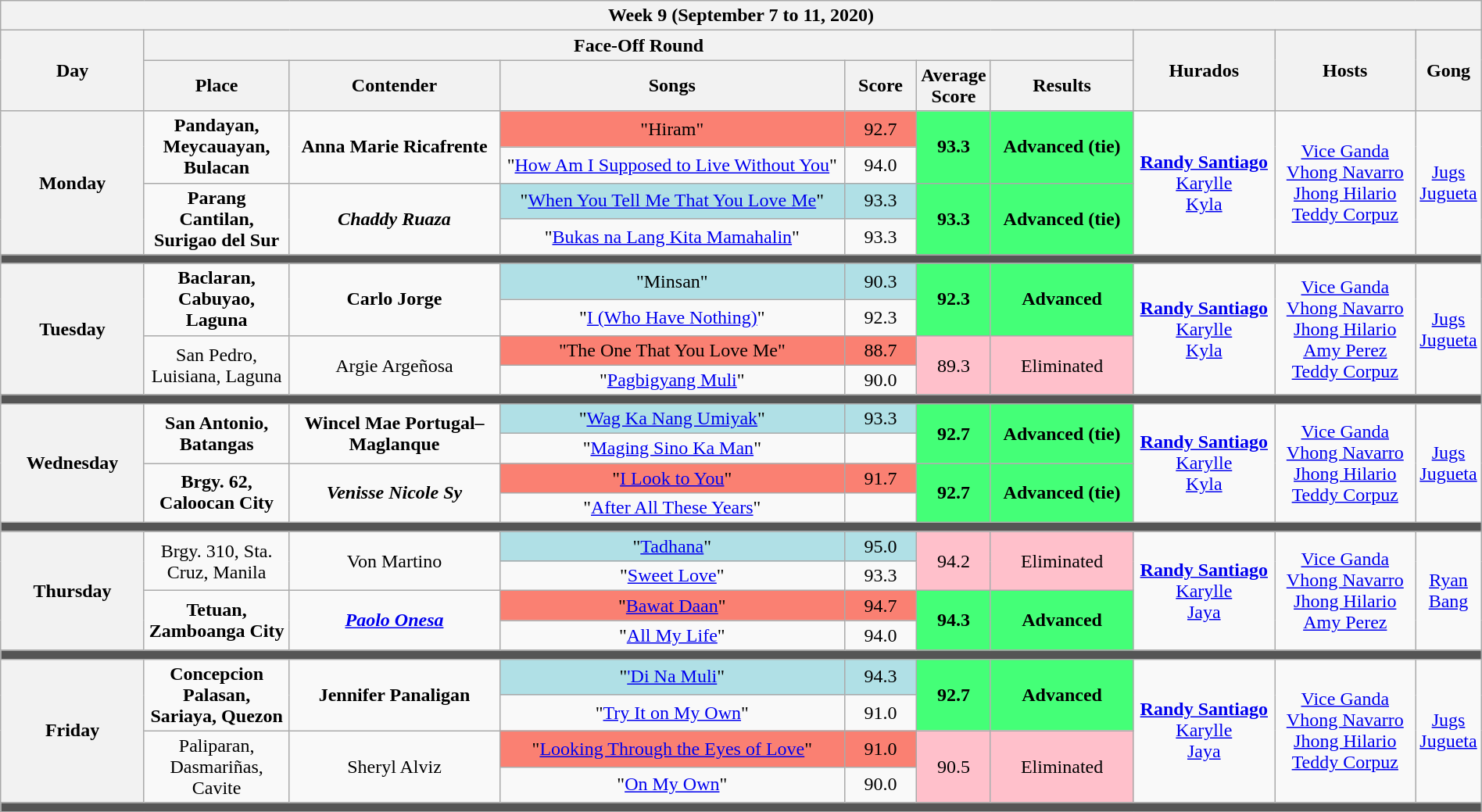<table class="wikitable mw-collapsible mw-collapsed" style="width:100%; text-align:center">
<tr>
<th colspan="10">Week 9 (September 7 to 11, 2020)</th>
</tr>
<tr>
<th rowspan="2" width="10%">Day</th>
<th colspan="6">Face-Off Round</th>
<th rowspan="2" width="10%">Hurados</th>
<th rowspan="2" width="10%">Hosts</th>
<th rowspan="2" width="05%">Gong</th>
</tr>
<tr>
<th width="10%">Place</th>
<th width="15%">Contender</th>
<th width="25%">Songs</th>
<th width="05%">Score</th>
<th width="05%">Average Score</th>
<th width="10%">Results</th>
</tr>
<tr>
<th rowspan="4">Monday<br><small></small></th>
<td rowspan="2" style="background:__;"><strong>Pandayan, Meycauayan, Bulacan</strong></td>
<td rowspan="2" style="background:__;"><strong>Anna Marie Ricafrente</strong></td>
<td style="background:#FA8072;">"Hiram"</td>
<td style="background:#FA8072;">92.7</td>
<td rowspan="2" style="background:#44ff77;"><strong>93.3</strong></td>
<td rowspan="2" style="background:#44ff77;"><strong>Advanced (tie)</strong></td>
<td rowspan="4"><strong><a href='#'>Randy Santiago</a></strong><br> <a href='#'>Karylle</a> <br> <a href='#'>Kyla</a></td>
<td rowspan="4"><a href='#'>Vice Ganda</a><br> <a href='#'>Vhong Navarro</a><br><a href='#'>Jhong Hilario</a><br><a href='#'>Teddy Corpuz</a></td>
<td rowspan="4"><a href='#'>Jugs Jugueta</a></td>
</tr>
<tr>
<td>"<a href='#'>How Am I Supposed to Live Without You</a>"</td>
<td>94.0</td>
</tr>
<tr>
<td rowspan="2" style="background:#;"><strong>Parang Cantilan, Surigao del Sur</strong></td>
<td rowspan="2" style="background:#;"><strong><em>Chaddy Ruaza</em></strong></td>
<td style="background:#B0E0E6;">"<a href='#'>When You Tell Me That You Love Me</a>"</td>
<td style="background:#B0E0E6;">93.3</td>
<td rowspan="2" style="background:#44ff77;"><strong>93.3</strong></td>
<td rowspan="2" style="background:#44ff77;"><strong>Advanced (tie)</strong></td>
</tr>
<tr>
<td>"<a href='#'>Bukas na Lang Kita Mamahalin</a>"</td>
<td>93.3</td>
</tr>
<tr>
<th colspan="10" style="background:#555;"></th>
</tr>
<tr>
<th rowspan="4">Tuesday<br><small></small></th>
<td rowspan="2" style="background:__;"><strong>Baclaran, Cabuyao, Laguna</strong></td>
<td rowspan="2" style="background:__;"><strong>Carlo Jorge</strong></td>
<td style="background:#B0E0E6;">"Minsan"</td>
<td style="background:#B0E0E6;">90.3</td>
<td rowspan="2" style="background:#44ff77;"><strong>92.3</strong></td>
<td rowspan="2" style="background:#44ff77;"><strong>Advanced</strong></td>
<td rowspan="4"><strong><a href='#'>Randy Santiago</a></strong><br> <a href='#'>Karylle</a> <br> <a href='#'>Kyla</a></td>
<td rowspan="4"><a href='#'>Vice Ganda</a><br><a href='#'>Vhong Navarro</a><br> <a href='#'>Jhong Hilario</a><br><a href='#'>Amy Perez</a><br><a href='#'>Teddy Corpuz</a></td>
<td rowspan="4"><a href='#'>Jugs Jugueta</a></td>
</tr>
<tr>
<td>"<a href='#'>I (Who Have Nothing)</a>"</td>
<td>92.3</td>
</tr>
<tr>
<td rowspan="2" style="background:#;">San Pedro, Luisiana, Laguna</td>
<td rowspan="2" style="background:#;">Argie Argeñosa</td>
<td style="background:#FA8072;">"The One That You Love Me"</td>
<td style="background:#FA8072;">88.7</td>
<td rowspan="2" style="background:pink;">89.3</td>
<td rowspan="2" style="background:pink;">Eliminated</td>
</tr>
<tr>
<td>"<a href='#'>Pagbigyang Muli</a>"</td>
<td>90.0</td>
</tr>
<tr>
<th colspan="10" style="background:#555;"></th>
</tr>
<tr>
<th rowspan="4">Wednesday<br><small></small></th>
<td rowspan="2" style="background:__;"><strong>San Antonio, Batangas</strong></td>
<td rowspan="2" style="background:__;"><strong>Wincel Mae Portugal–Maglanque</strong></td>
<td style="background:#B0E0E6;">"<a href='#'>Wag Ka Nang Umiyak</a>"</td>
<td style="background:#B0E0E6;">93.3</td>
<td rowspan="2" style="background:#44ff77;"><strong>92.7</strong></td>
<td rowspan="2" style="background:#44ff77;"><strong>Advanced (tie)</strong></td>
<td rowspan="4"><strong><a href='#'>Randy Santiago</a></strong><br> <a href='#'>Karylle</a> <br> <a href='#'>Kyla</a></td>
<td rowspan="4"><a href='#'>Vice Ganda</a><br><a href='#'>Vhong Navarro</a><br><a href='#'>Jhong Hilario</a><br><a href='#'>Teddy Corpuz</a></td>
<td rowspan="4"><a href='#'>Jugs Jugueta</a></td>
</tr>
<tr>
<td>"<a href='#'>Maging Sino Ka Man</a>"</td>
<td></td>
</tr>
<tr>
<td rowspan="2" style="background:#;"><strong>Brgy. 62, Caloocan City</strong></td>
<td rowspan="2" style="background:#;"><strong><em>Venisse Nicole Sy</em></strong></td>
<td style="background:#FA8072;">"<a href='#'>I Look to You</a>"</td>
<td style="background:#FA8072;">91.7</td>
<td rowspan="2" style="background:#44ff77;"><strong>92.7</strong></td>
<td rowspan="2" style="background:#44ff77;"><strong>Advanced (tie)</strong></td>
</tr>
<tr>
<td>"<a href='#'>After All These Years</a>"</td>
<td></td>
</tr>
<tr>
<th colspan="10" style="background:#555;"></th>
</tr>
<tr>
<th rowspan="4">Thursday<br><small></small></th>
<td rowspan="2" style="background:__;">Brgy. 310, Sta. Cruz, Manila</td>
<td rowspan="2" style="background:__;">Von Martino</td>
<td style="background:#B0E0E6;">"<a href='#'>Tadhana</a>"</td>
<td style="background:#B0E0E6;">95.0</td>
<td rowspan="2" style="background:pink;">94.2</td>
<td rowspan="2" style="background:pink;">Eliminated</td>
<td rowspan="4"><strong><a href='#'>Randy Santiago</a></strong><br> <a href='#'>Karylle</a> <br> <a href='#'>Jaya</a></td>
<td rowspan="4"><a href='#'>Vice Ganda</a><br><a href='#'>Vhong Navarro</a><br><a href='#'>Jhong Hilario</a><br><a href='#'>Amy Perez</a></td>
<td rowspan="4"><a href='#'>Ryan Bang</a></td>
</tr>
<tr>
<td>"<a href='#'>Sweet Love</a>"</td>
<td>93.3</td>
</tr>
<tr>
<td rowspan="2" style="background:#;"><strong>Tetuan, Zamboanga City</strong></td>
<td rowspan="2" style="background:#;"><strong><em><a href='#'>Paolo Onesa</a></em></strong></td>
<td style="background:#FA8072;">"<a href='#'>Bawat Daan</a>"</td>
<td style="background:#FA8072;">94.7</td>
<td rowspan="2" style="background:#44ff77;"><strong>94.3</strong></td>
<td rowspan="2" style="background:#44ff77;"><strong>Advanced</strong></td>
</tr>
<tr>
<td>"<a href='#'>All My Life</a>"</td>
<td>94.0</td>
</tr>
<tr>
<th colspan="10" style="background:#555;"></th>
</tr>
<tr>
<th rowspan="4">Friday<br><small></small></th>
<td rowspan="2" style="background:__;"><strong>Concepcion Palasan, Sariaya, Quezon</strong></td>
<td rowspan="2" style="background:__;"><strong>Jennifer Panaligan</strong></td>
<td style="background:#B0E0E6;">"<a href='#'>'Di Na Muli</a>"</td>
<td style="background:#B0E0E6;">94.3</td>
<td rowspan="2" style="background:#44ff77;"><strong>92.7</strong></td>
<td rowspan="2" style="background:#44ff77;"><strong>Advanced</strong></td>
<td rowspan="4"><strong><a href='#'>Randy Santiago</a></strong><br> <a href='#'>Karylle</a> <br> <a href='#'>Jaya</a></td>
<td rowspan="4"><a href='#'>Vice Ganda</a><br><a href='#'>Vhong Navarro</a><br><a href='#'>Jhong Hilario</a><br><a href='#'>Teddy Corpuz</a></td>
<td rowspan="4"><a href='#'>Jugs Jugueta</a></td>
</tr>
<tr>
<td>"<a href='#'>Try It on My Own</a>"</td>
<td>91.0</td>
</tr>
<tr>
<td rowspan="2" style="background:#;">Paliparan, Dasmariñas, Cavite</td>
<td rowspan="2" style="background:#;">Sheryl Alviz</td>
<td style="background:#FA8072">"<a href='#'>Looking Through the Eyes of Love</a>"</td>
<td style="background:#FA8072;">91.0</td>
<td rowspan="2" style="background:pink;">90.5</td>
<td rowspan="2" style="background:pink;">Eliminated</td>
</tr>
<tr>
<td>"<a href='#'>On My Own</a>"</td>
<td>90.0</td>
</tr>
<tr>
<th colspan="10" style="background:#555;"></th>
</tr>
<tr>
</tr>
</table>
